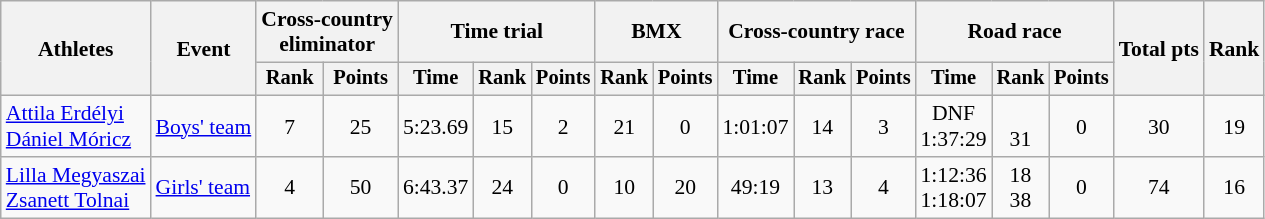<table class="wikitable" style="font-size:90%;">
<tr>
<th rowspan=2>Athletes</th>
<th rowspan=2>Event</th>
<th colspan=2>Cross-country<br>eliminator</th>
<th colspan=3>Time trial</th>
<th colspan=2>BMX</th>
<th colspan=3>Cross-country race</th>
<th colspan=3>Road race</th>
<th rowspan=2>Total pts</th>
<th rowspan=2>Rank</th>
</tr>
<tr style="font-size:95%">
<th>Rank</th>
<th>Points</th>
<th>Time</th>
<th>Rank</th>
<th>Points</th>
<th>Rank</th>
<th>Points</th>
<th>Time</th>
<th>Rank</th>
<th>Points</th>
<th>Time</th>
<th>Rank</th>
<th>Points</th>
</tr>
<tr align=center>
<td align=left><a href='#'>Attila Erdélyi</a><br><a href='#'>Dániel Móricz</a></td>
<td align=left><a href='#'>Boys' team</a></td>
<td>7</td>
<td>25</td>
<td>5:23.69</td>
<td>15</td>
<td>2</td>
<td>21</td>
<td>0</td>
<td>1:01:07</td>
<td>14</td>
<td>3</td>
<td>DNF<br>1:37:29</td>
<td> <br>31</td>
<td>0</td>
<td>30</td>
<td>19</td>
</tr>
<tr align=center>
<td align=left><a href='#'>Lilla Megyaszai</a><br><a href='#'>Zsanett Tolnai</a></td>
<td align=left><a href='#'>Girls' team</a></td>
<td>4</td>
<td>50</td>
<td>6:43.37</td>
<td>24</td>
<td>0</td>
<td>10</td>
<td>20</td>
<td>49:19</td>
<td>13</td>
<td>4</td>
<td>1:12:36<br>1:18:07</td>
<td>18<br>38</td>
<td>0</td>
<td>74</td>
<td>16</td>
</tr>
</table>
